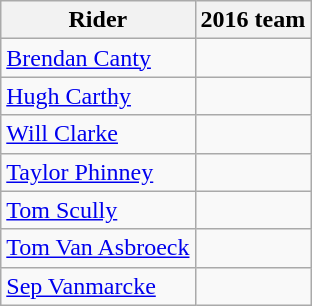<table class="wikitable">
<tr>
<th>Rider</th>
<th>2016 team</th>
</tr>
<tr>
<td><a href='#'>Brendan Canty</a></td>
<td></td>
</tr>
<tr>
<td><a href='#'>Hugh Carthy</a></td>
<td></td>
</tr>
<tr>
<td><a href='#'>Will Clarke</a></td>
<td></td>
</tr>
<tr>
<td><a href='#'>Taylor Phinney</a></td>
<td></td>
</tr>
<tr>
<td><a href='#'>Tom Scully</a></td>
<td></td>
</tr>
<tr>
<td><a href='#'>Tom Van Asbroeck</a></td>
<td></td>
</tr>
<tr>
<td><a href='#'>Sep Vanmarcke</a></td>
<td></td>
</tr>
</table>
